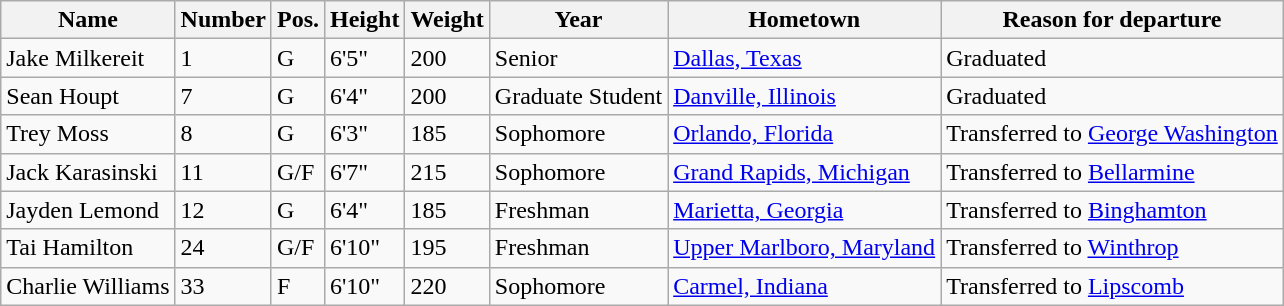<table class="wikitable sortable" border="1">
<tr>
<th>Name</th>
<th>Number</th>
<th>Pos.</th>
<th>Height</th>
<th>Weight</th>
<th>Year</th>
<th>Hometown</th>
<th class="unsortable">Reason for departure</th>
</tr>
<tr>
<td>Jake Milkereit</td>
<td>1</td>
<td>G</td>
<td>6'5"</td>
<td>200</td>
<td>Senior</td>
<td><a href='#'>Dallas, Texas</a></td>
<td>Graduated</td>
</tr>
<tr>
<td>Sean Houpt</td>
<td>7</td>
<td>G</td>
<td>6'4"</td>
<td>200</td>
<td>Graduate Student</td>
<td><a href='#'>Danville, Illinois</a></td>
<td>Graduated</td>
</tr>
<tr>
<td>Trey Moss</td>
<td>8</td>
<td>G</td>
<td>6'3"</td>
<td>185</td>
<td>Sophomore</td>
<td><a href='#'>Orlando, Florida</a></td>
<td>Transferred to <a href='#'>George Washington</a></td>
</tr>
<tr>
<td>Jack Karasinski</td>
<td>11</td>
<td>G/F</td>
<td>6'7"</td>
<td>215</td>
<td>Sophomore</td>
<td><a href='#'>Grand Rapids, Michigan</a></td>
<td>Transferred to <a href='#'>Bellarmine</a></td>
</tr>
<tr>
<td>Jayden Lemond</td>
<td>12</td>
<td>G</td>
<td>6'4"</td>
<td>185</td>
<td>Freshman</td>
<td><a href='#'>Marietta, Georgia</a></td>
<td>Transferred to <a href='#'>Binghamton</a></td>
</tr>
<tr>
<td>Tai Hamilton</td>
<td>24</td>
<td>G/F</td>
<td>6'10"</td>
<td>195</td>
<td>Freshman</td>
<td><a href='#'>Upper Marlboro, Maryland</a></td>
<td>Transferred to <a href='#'>Winthrop</a></td>
</tr>
<tr>
<td>Charlie Williams</td>
<td>33</td>
<td>F</td>
<td>6'10"</td>
<td>220</td>
<td>Sophomore</td>
<td><a href='#'>Carmel, Indiana</a></td>
<td>Transferred to <a href='#'>Lipscomb</a></td>
</tr>
</table>
